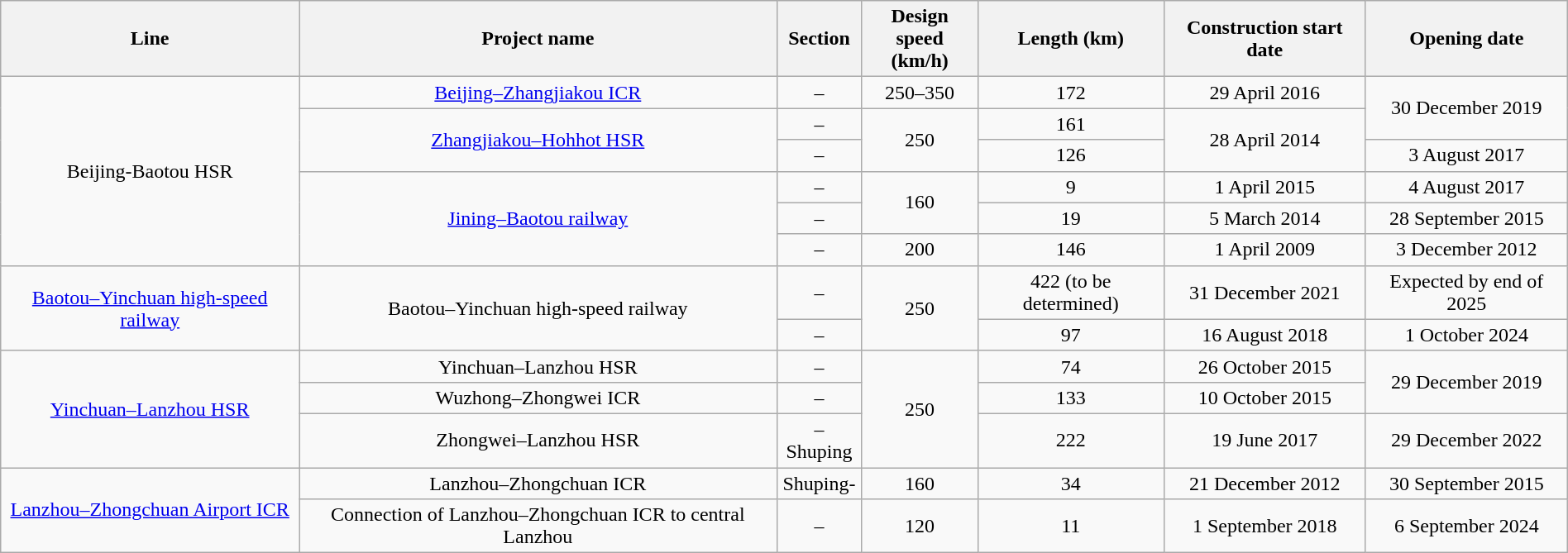<table class="wikitable sortable" width="100%" style="font-size:100%;text-align: center;">
<tr>
<th>Line</th>
<th>Project name</th>
<th>Section</th>
<th>Design speed<br>(km/h)</th>
<th>Length (km)</th>
<th>Construction start date</th>
<th>Opening date</th>
</tr>
<tr>
<td rowspan = 6>Beijing-Baotou HSR</td>
<td><a href='#'>Beijing–Zhangjiakou ICR</a></td>
<td>–</td>
<td>250–350</td>
<td>172</td>
<td>29 April 2016</td>
<td rowspan = 2>30 December 2019</td>
</tr>
<tr>
<td rowspan = 2><a href='#'>Zhangjiakou–Hohhot HSR</a></td>
<td>–</td>
<td rowspan = 2>250</td>
<td>161</td>
<td rowspan = 2>28 April 2014</td>
</tr>
<tr>
<td>–</td>
<td>126</td>
<td>3 August 2017</td>
</tr>
<tr>
<td rowspan="3"><a href='#'>Jining–Baotou railway</a></td>
<td>–</td>
<td rowspan="2">160</td>
<td>9</td>
<td>1 April 2015</td>
<td>4 August 2017</td>
</tr>
<tr>
<td>–</td>
<td>19</td>
<td>5 March 2014</td>
<td>28 September 2015</td>
</tr>
<tr>
<td>–</td>
<td>200</td>
<td>146</td>
<td>1 April 2009</td>
<td>3 December 2012</td>
</tr>
<tr>
<td rowspan="2"><a href='#'>Baotou–Yinchuan high-speed railway</a></td>
<td rowspan="2">Baotou–Yinchuan high-speed railway</td>
<td>–</td>
<td rowspan="2">250</td>
<td>422 (to be determined)</td>
<td>31 December 2021</td>
<td>Expected by end of 2025</td>
</tr>
<tr>
<td>–</td>
<td>97</td>
<td>16 August 2018</td>
<td>1 October 2024</td>
</tr>
<tr>
<td rowspan="3"><a href='#'>Yinchuan–Lanzhou HSR</a></td>
<td>Yinchuan–Lanzhou HSR</td>
<td>–</td>
<td rowspan="3">250</td>
<td>74</td>
<td>26 October 2015</td>
<td rowspan="2">29 December 2019</td>
</tr>
<tr>
<td>Wuzhong–Zhongwei ICR</td>
<td>–</td>
<td>133</td>
<td>10 October 2015</td>
</tr>
<tr>
<td>Zhongwei–Lanzhou HSR</td>
<td>–Shuping</td>
<td>222</td>
<td>19 June 2017</td>
<td>29 December 2022</td>
</tr>
<tr>
<td rowspan="2"><a href='#'>Lanzhou–Zhongchuan Airport ICR</a></td>
<td>Lanzhou–Zhongchuan ICR</td>
<td>Shuping-</td>
<td>160</td>
<td>34</td>
<td>21 December 2012</td>
<td>30 September 2015</td>
</tr>
<tr>
<td>Connection of Lanzhou–Zhongchuan ICR to central Lanzhou</td>
<td>–</td>
<td>120</td>
<td>11</td>
<td>1 September 2018</td>
<td>6 September 2024</td>
</tr>
</table>
